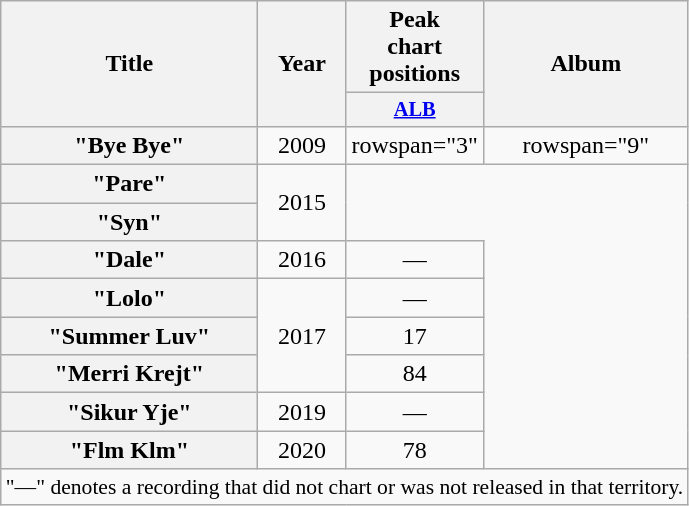<table class="wikitable plainrowheaders" style="text-align:center;">
<tr>
<th scope="col" rowspan="2">Title</th>
<th scope="col" rowspan="2">Year</th>
<th scope="col" colspan="1">Peak<br>chart positions</th>
<th scope="col" rowspan="2">Album</th>
</tr>
<tr>
<th scope="col" style="width:3em; font-size:85%;"><a href='#'>ALB</a><br></th>
</tr>
<tr>
<th scope="row">"Bye Bye"</th>
<td>2009</td>
<td>rowspan="3" </td>
<td>rowspan="9" </td>
</tr>
<tr>
<th scope="row">"Pare"<br></th>
<td rowspan="2">2015</td>
</tr>
<tr>
<th scope="row">"Syn"<br></th>
</tr>
<tr>
<th scope="row">"Dale"</th>
<td>2016</td>
<td>—</td>
</tr>
<tr>
<th scope="row">"Lolo"</th>
<td rowspan="3">2017</td>
<td>—</td>
</tr>
<tr>
<th scope="row">"Summer Luv"</th>
<td>17</td>
</tr>
<tr>
<th scope="row">"Merri Krejt"</th>
<td>84</td>
</tr>
<tr>
<th scope="row">"Sikur Yje"<br></th>
<td>2019</td>
<td>—</td>
</tr>
<tr>
<th scope="row">"Flm Klm"</th>
<td>2020</td>
<td>78</td>
</tr>
<tr>
<td colspan="11" style="font-size:90%">"—" denotes a recording that did not chart or was not released in that territory.</td>
</tr>
</table>
